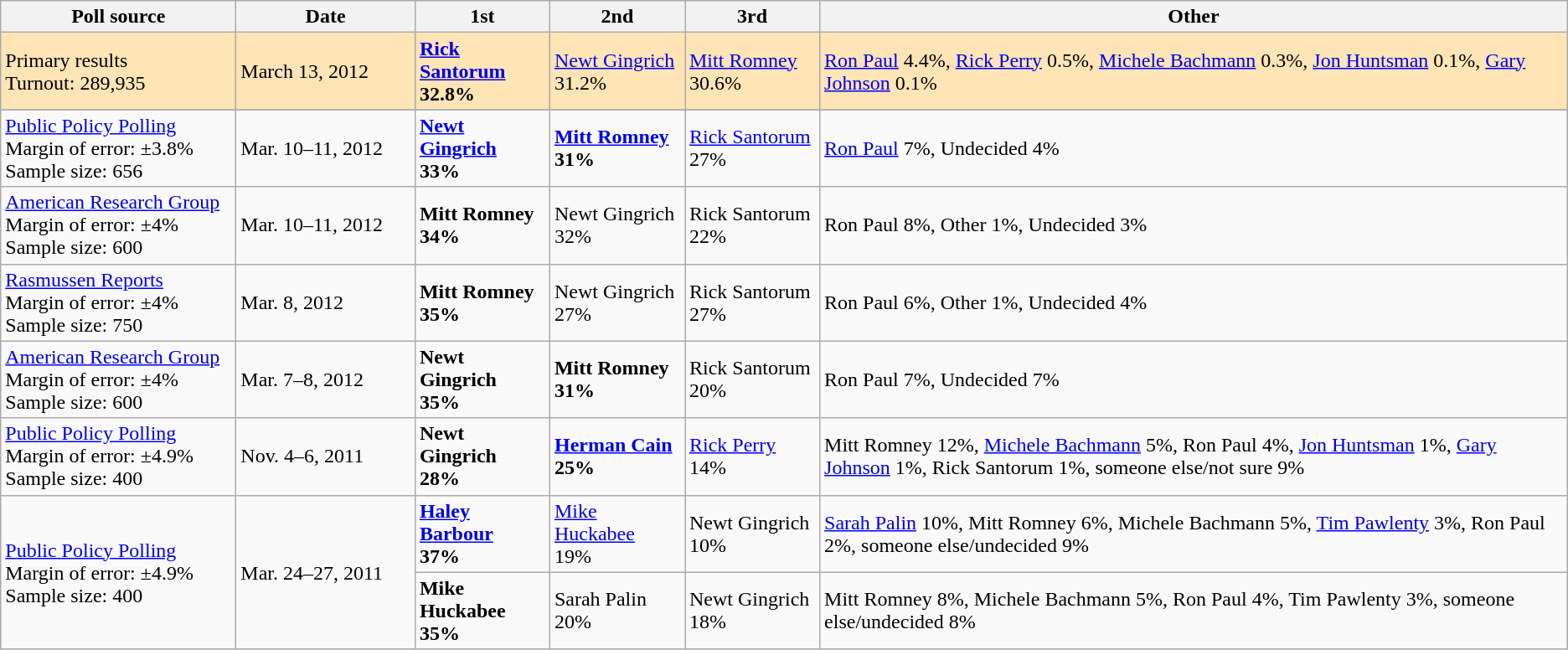<table class="wikitable">
<tr>
<th style="width:180px;">Poll source</th>
<th style="width:135px;">Date</th>
<th style="width:100px;">1st</th>
<th style="width:100px;">2nd</th>
<th style="width:100px;">3rd</th>
<th>Other</th>
</tr>
<tr style="background:Moccasin;">
<td>Primary results<br>Turnout: 289,935</td>
<td>March 13, 2012</td>
<td><strong><a href='#'>Rick Santorum</a><br>32.8% </strong></td>
<td><a href='#'>Newt Gingrich</a> 31.2%</td>
<td><a href='#'>Mitt Romney</a> 30.6%</td>
<td><a href='#'>Ron Paul</a> 4.4%, <a href='#'>Rick Perry</a> 0.5%, <a href='#'>Michele Bachmann</a> 0.3%, <a href='#'>Jon Huntsman</a> 0.1%, <a href='#'>Gary Johnson</a> 0.1%</td>
</tr>
<tr>
</tr>
<tr>
<td><a href='#'>Public Policy Polling </a><br>Margin of error: ±3.8%<br>Sample size: 656</td>
<td>Mar. 10–11, 2012</td>
<td><strong><a href='#'>Newt Gingrich</a><br>33%</strong></td>
<td><strong><a href='#'>Mitt Romney</a><br>31%</strong></td>
<td><a href='#'>Rick Santorum</a><br>27%</td>
<td><a href='#'>Ron Paul</a> 7%, Undecided 4%</td>
</tr>
<tr>
<td><a href='#'>American Research Group</a><br>Margin of error: ±4%<br>Sample size: 600</td>
<td>Mar. 10–11, 2012</td>
<td><strong>Mitt Romney<br>34%</strong></td>
<td>Newt Gingrich<br>32%</td>
<td>Rick Santorum<br>22%</td>
<td>Ron Paul 8%, Other 1%, Undecided 3%</td>
</tr>
<tr>
<td><a href='#'>Rasmussen Reports</a><br>Margin of error: ±4%<br>Sample size: 750</td>
<td>Mar. 8, 2012</td>
<td><strong>Mitt Romney<br>35%</strong></td>
<td>Newt Gingrich<br>27%</td>
<td>Rick Santorum<br>27%</td>
<td>Ron Paul 6%, Other 1%, Undecided 4%</td>
</tr>
<tr>
<td><a href='#'>American Research Group</a><br>Margin of error: ±4%
<br>Sample size: 600</td>
<td>Mar. 7–8, 2012</td>
<td><strong>Newt Gingrich<br>35%</strong></td>
<td><strong>Mitt Romney<br>31%</strong></td>
<td>Rick Santorum<br>20%</td>
<td>Ron Paul 7%, Undecided 7%</td>
</tr>
<tr>
<td><a href='#'>Public Policy Polling</a><br>Margin of error: ±4.9%
<br>Sample size: 400</td>
<td>Nov. 4–6, 2011</td>
<td><strong>Newt Gingrich<br>28%</strong></td>
<td><strong><a href='#'>Herman Cain</a><br>25%</strong></td>
<td><a href='#'>Rick Perry</a><br>14%</td>
<td>Mitt Romney 12%, <a href='#'>Michele Bachmann</a> 5%, Ron Paul 4%, <a href='#'>Jon Huntsman</a> 1%, <a href='#'>Gary Johnson</a> 1%, Rick Santorum 1%, someone else/not sure 9%</td>
</tr>
<tr>
<td rowspan=2><a href='#'>Public Policy Polling</a><br>Margin of error: ±4.9%
<br>Sample size: 400</td>
<td rowspan=2>Mar. 24–27, 2011</td>
<td><strong><a href='#'>Haley Barbour</a><br>37%</strong></td>
<td><a href='#'>Mike Huckabee</a><br>19%</td>
<td>Newt Gingrich<br>10%</td>
<td><a href='#'>Sarah Palin</a> 10%, Mitt Romney 6%, Michele Bachmann 5%, <a href='#'>Tim Pawlenty</a> 3%, Ron Paul 2%, someone else/undecided 9%</td>
</tr>
<tr>
<td><strong>Mike Huckabee<br>35%</strong></td>
<td>Sarah Palin<br>20%</td>
<td>Newt Gingrich<br>18%</td>
<td>Mitt Romney 8%, Michele Bachmann 5%, Ron Paul 4%, Tim Pawlenty 3%, someone else/undecided 8%</td>
</tr>
</table>
